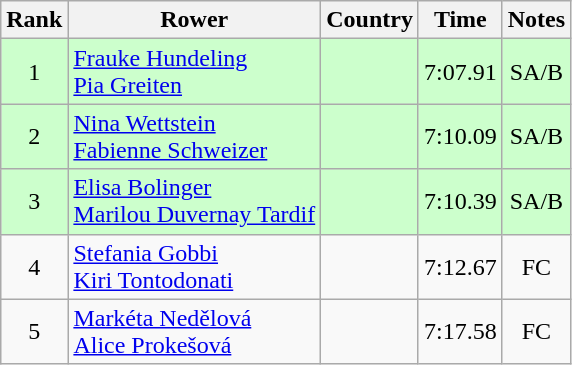<table class="wikitable" style="text-align:center">
<tr>
<th>Rank</th>
<th>Rower</th>
<th>Country</th>
<th>Time</th>
<th>Notes</th>
</tr>
<tr bgcolor=ccffcc>
<td>1</td>
<td align="left"><a href='#'>Frauke Hundeling</a><br><a href='#'>Pia Greiten</a></td>
<td align="left"></td>
<td>7:07.91</td>
<td>SA/B</td>
</tr>
<tr bgcolor=ccffcc>
<td>2</td>
<td align="left"><a href='#'>Nina Wettstein</a><br><a href='#'>Fabienne Schweizer</a></td>
<td align="left"></td>
<td>7:10.09</td>
<td>SA/B</td>
</tr>
<tr bgcolor=ccffcc>
<td>3</td>
<td align="left"><a href='#'>Elisa Bolinger</a><br><a href='#'>Marilou Duvernay Tardif</a></td>
<td align="left"></td>
<td>7:10.39</td>
<td>SA/B</td>
</tr>
<tr>
<td>4</td>
<td align="left"><a href='#'>Stefania Gobbi</a><br><a href='#'>Kiri Tontodonati</a></td>
<td align="left"></td>
<td>7:12.67</td>
<td>FC</td>
</tr>
<tr>
<td>5</td>
<td align="left"><a href='#'>Markéta Nedělová</a><br><a href='#'>Alice Prokešová</a></td>
<td align="left"></td>
<td>7:17.58</td>
<td>FC</td>
</tr>
</table>
